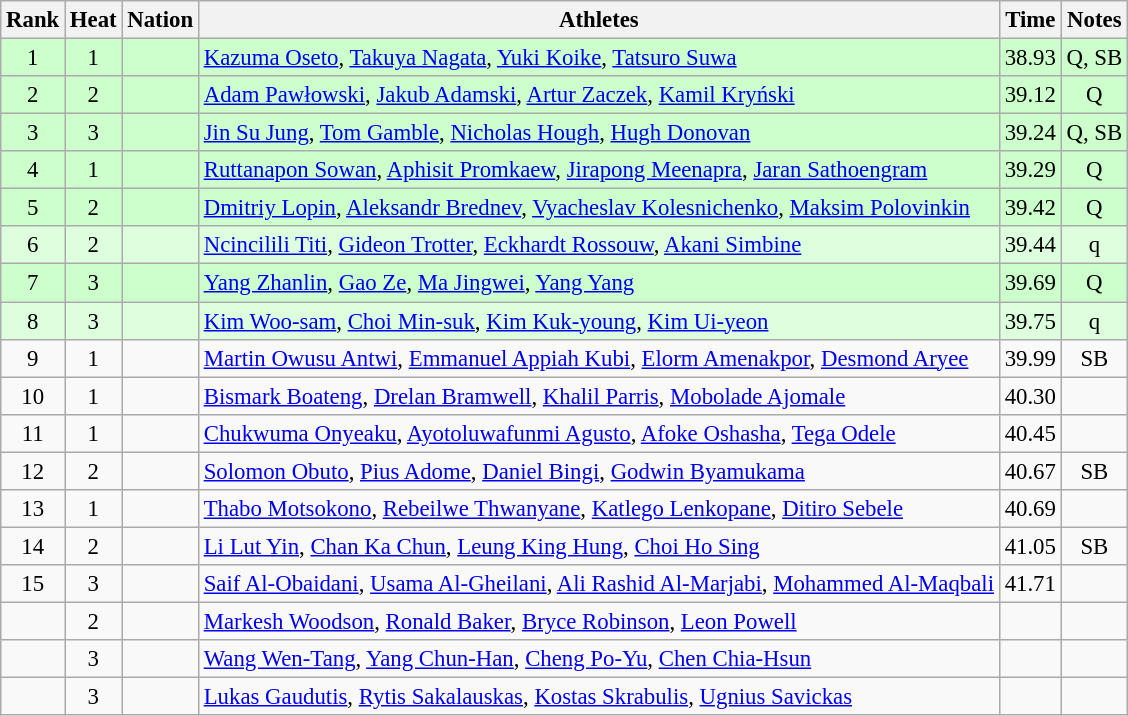<table class="wikitable sortable" style="text-align:center;font-size:95%">
<tr>
<th>Rank</th>
<th>Heat</th>
<th>Nation</th>
<th>Athletes</th>
<th>Time</th>
<th>Notes</th>
</tr>
<tr bgcolor=ccffcc>
<td>1</td>
<td>1</td>
<td align=left></td>
<td align=left><a href='#'>Kazuma Oseto</a>, <a href='#'>Takuya Nagata</a>, <a href='#'>Yuki Koike</a>, <a href='#'>Tatsuro Suwa</a></td>
<td>38.93</td>
<td>Q, SB</td>
</tr>
<tr bgcolor=ccffcc>
<td>2</td>
<td>2</td>
<td align=left></td>
<td align=left><a href='#'>Adam Pawłowski</a>, <a href='#'>Jakub Adamski</a>, <a href='#'>Artur Zaczek</a>, <a href='#'>Kamil Kryński</a></td>
<td>39.12</td>
<td>Q</td>
</tr>
<tr bgcolor=ccffcc>
<td>3</td>
<td>3</td>
<td align=left></td>
<td align=left><a href='#'>Jin Su Jung</a>, <a href='#'>Tom Gamble</a>, <a href='#'>Nicholas Hough</a>, <a href='#'>Hugh Donovan</a></td>
<td>39.24</td>
<td>Q, SB</td>
</tr>
<tr bgcolor=ccffcc>
<td>4</td>
<td>1</td>
<td align=left></td>
<td align=left><a href='#'>Ruttanapon Sowan</a>, <a href='#'>Aphisit Promkaew</a>, <a href='#'>Jirapong Meenapra</a>, <a href='#'>Jaran Sathoengram</a></td>
<td>39.29</td>
<td>Q</td>
</tr>
<tr bgcolor=ccffcc>
<td>5</td>
<td>2</td>
<td align=left></td>
<td align=left><a href='#'>Dmitriy Lopin</a>, <a href='#'>Aleksandr Brednev</a>, <a href='#'>Vyacheslav Kolesnichenko</a>, <a href='#'>Maksim Polovinkin</a></td>
<td>39.42</td>
<td>Q</td>
</tr>
<tr bgcolor=ddffdd>
<td>6</td>
<td>2</td>
<td align=left></td>
<td align=left><a href='#'>Ncincilili Titi</a>, <a href='#'>Gideon Trotter</a>, <a href='#'>Eckhardt Rossouw</a>, <a href='#'>Akani Simbine</a></td>
<td>39.44</td>
<td>q</td>
</tr>
<tr bgcolor=ccffcc>
<td>7</td>
<td>3</td>
<td align=left></td>
<td align=left><a href='#'>Yang Zhanlin</a>, <a href='#'>Gao Ze</a>, <a href='#'>Ma Jingwei</a>, <a href='#'>Yang Yang</a></td>
<td>39.69</td>
<td>Q</td>
</tr>
<tr bgcolor=ddffdd>
<td>8</td>
<td>3</td>
<td align=left></td>
<td align=left><a href='#'>Kim Woo-sam</a>, <a href='#'>Choi Min-suk</a>, <a href='#'>Kim Kuk-young</a>, <a href='#'>Kim Ui-yeon</a></td>
<td>39.75</td>
<td>q</td>
</tr>
<tr>
<td>9</td>
<td>1</td>
<td align=left></td>
<td align=left><a href='#'>Martin Owusu Antwi</a>, <a href='#'>Emmanuel Appiah Kubi</a>, <a href='#'>Elorm Amenakpor</a>, <a href='#'>Desmond Aryee</a></td>
<td>39.99</td>
<td>SB</td>
</tr>
<tr>
<td>10</td>
<td>1</td>
<td align=left></td>
<td align=left><a href='#'>Bismark Boateng</a>, <a href='#'>Drelan Bramwell</a>, <a href='#'>Khalil Parris</a>, <a href='#'>Mobolade Ajomale</a></td>
<td>40.30</td>
<td></td>
</tr>
<tr>
<td>11</td>
<td>1</td>
<td align=left></td>
<td align=left><a href='#'>Chukwuma Onyeaku</a>, <a href='#'>Ayotoluwafunmi Agusto</a>, <a href='#'>Afoke Oshasha</a>, <a href='#'>Tega Odele</a></td>
<td>40.45</td>
<td></td>
</tr>
<tr>
<td>12</td>
<td>2</td>
<td align=left></td>
<td align=left><a href='#'>Solomon Obuto</a>, <a href='#'>Pius Adome</a>, <a href='#'>Daniel Bingi</a>, <a href='#'>Godwin Byamukama</a></td>
<td>40.67</td>
<td>SB</td>
</tr>
<tr>
<td>13</td>
<td>1</td>
<td align=left></td>
<td align=left><a href='#'>Thabo Motsokono</a>, <a href='#'>Rebeilwe Thwanyane</a>, <a href='#'>Katlego Lenkopane</a>, <a href='#'>Ditiro Sebele</a></td>
<td>40.69</td>
<td></td>
</tr>
<tr>
<td>14</td>
<td>2</td>
<td align=left></td>
<td align=left><a href='#'>Li Lut Yin</a>, <a href='#'>Chan Ka Chun</a>, <a href='#'>Leung King Hung</a>, <a href='#'>Choi Ho Sing</a></td>
<td>41.05</td>
<td>SB</td>
</tr>
<tr>
<td>15</td>
<td>3</td>
<td align=left></td>
<td align=left><a href='#'>Saif Al-Obaidani</a>, <a href='#'>Usama Al-Gheilani</a>, <a href='#'>Ali Rashid Al-Marjabi</a>, <a href='#'>Mohammed Al-Maqbali</a></td>
<td>41.71</td>
<td></td>
</tr>
<tr>
<td></td>
<td>2</td>
<td align=left></td>
<td align=left><a href='#'>Markesh Woodson</a>, <a href='#'>Ronald Baker</a>, <a href='#'>Bryce Robinson</a>, <a href='#'>Leon Powell</a></td>
<td></td>
<td></td>
</tr>
<tr>
<td></td>
<td>3</td>
<td align=left></td>
<td align=left><a href='#'>Wang Wen-Tang</a>, <a href='#'>Yang Chun-Han</a>, <a href='#'>Cheng Po-Yu</a>, <a href='#'>Chen Chia-Hsun</a></td>
<td></td>
<td></td>
</tr>
<tr>
<td></td>
<td>3</td>
<td align=left></td>
<td align=left><a href='#'>Lukas Gaudutis</a>, <a href='#'>Rytis Sakalauskas</a>, <a href='#'>Kostas Skrabulis</a>, <a href='#'>Ugnius Savickas</a></td>
<td></td>
<td></td>
</tr>
</table>
